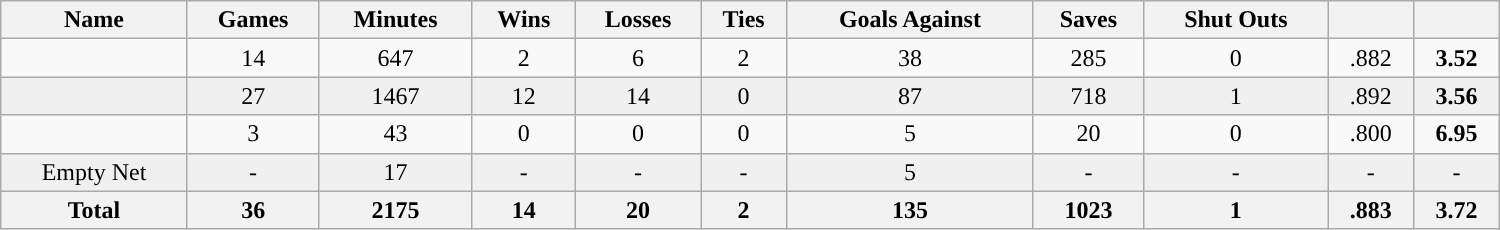<table class="wikitable sortable" width ="1000">
<tr align="center">
<th><strong>Name</strong></th>
<th><strong>Games</strong></th>
<th><strong>Minutes</strong></th>
<th><strong>Wins</strong></th>
<th><strong>Losses</strong></th>
<th><strong>Ties</strong></th>
<th><strong>Goals Against</strong></th>
<th><strong>Saves</strong></th>
<th><strong>Shut Outs</strong></th>
<th><strong><a href='#'></a></strong></th>
<th><strong><a href='#'></a></strong></th>
</tr>
<tr align="center">
<td></td>
<td>14</td>
<td>647</td>
<td>2</td>
<td>6</td>
<td>2</td>
<td>38</td>
<td>285</td>
<td>0</td>
<td>.882</td>
<td><strong>3.52</strong></td>
</tr>
<tr align="center" bgcolor="#f0f0f0">
<td></td>
<td>27</td>
<td>1467</td>
<td>12</td>
<td>14</td>
<td>0</td>
<td>87</td>
<td>718</td>
<td>1</td>
<td>.892</td>
<td><strong>3.56</strong></td>
</tr>
<tr align="center" bgcolor="">
<td></td>
<td>3</td>
<td>43</td>
<td>0</td>
<td>0</td>
<td>0</td>
<td>5</td>
<td>20</td>
<td>0</td>
<td>.800</td>
<td><strong>6.95</strong></td>
</tr>
<tr align="center" bgcolor="#f0f0f0">
<td>Empty Net</td>
<td>-</td>
<td>17</td>
<td>-</td>
<td>-</td>
<td>-</td>
<td>5</td>
<td>-</td>
<td>-</td>
<td>-</td>
<td>-</td>
</tr>
<tr>
<th>Total</th>
<th>36</th>
<th>2175</th>
<th>14</th>
<th>20</th>
<th>2</th>
<th>135</th>
<th>1023</th>
<th>1</th>
<th>.883</th>
<th><strong>3.72</strong></th>
</tr>
</table>
